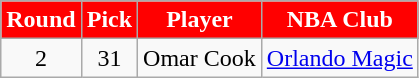<table class="wikitable">
<tr>
<th style="background:red; color:#FFFFFF;">Round</th>
<th style="background:red; color:#FFFFFF;">Pick</th>
<th style="background:red; color:#FFFFFF;">Player</th>
<th style="background:red; color:#FFFFFF;">NBA Club</th>
</tr>
<tr style="text-align:center;">
<td>2</td>
<td>31</td>
<td>Omar Cook</td>
<td><a href='#'>Orlando Magic</a></td>
</tr>
</table>
